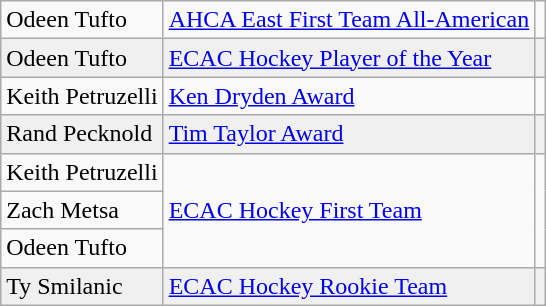<table class="wikitable">
<tr>
<td>Odeen Tufto</td>
<td><a href='#'>AHCA East First Team All-American</a></td>
<td></td>
</tr>
<tr bgcolor=f0f0f0>
<td>Odeen Tufto</td>
<td><a href='#'>ECAC Hockey Player of the Year</a></td>
<td></td>
</tr>
<tr>
<td>Keith Petruzelli</td>
<td><a href='#'>Ken Dryden Award</a></td>
<td></td>
</tr>
<tr bgcolor=f0f0f0>
<td>Rand Pecknold</td>
<td><a href='#'>Tim Taylor Award</a></td>
<td></td>
</tr>
<tr>
<td>Keith Petruzelli</td>
<td rowspan=3><a href='#'>ECAC Hockey First Team</a></td>
<td rowspan=3></td>
</tr>
<tr>
<td>Zach Metsa</td>
</tr>
<tr>
<td>Odeen Tufto</td>
</tr>
<tr bgcolor=f0f0f0>
<td>Ty Smilanic</td>
<td><a href='#'>ECAC Hockey Rookie Team</a></td>
<td></td>
</tr>
</table>
